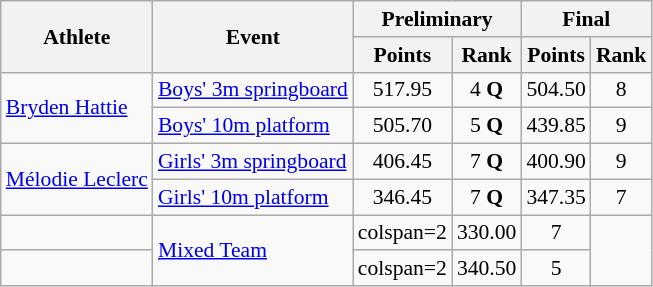<table class="wikitable" style="font-size:90%;">
<tr>
<th rowspan=2>Athlete</th>
<th rowspan=2>Event</th>
<th colspan=2>Preliminary</th>
<th colspan=2>Final</th>
</tr>
<tr>
<th>Points</th>
<th>Rank</th>
<th>Points</th>
<th>Rank</th>
</tr>
<tr align=center>
<td align=left rowspan=2><a href='#'>Bryden Hattie</a></td>
<td align=left><a href='#'>Boys' 3m springboard</a></td>
<td>517.95</td>
<td>4 <strong>Q</strong></td>
<td>504.50</td>
<td>8</td>
</tr>
<tr align=center>
<td align=left><a href='#'> Boys' 10m platform</a></td>
<td>505.70</td>
<td>5 <strong>Q</strong></td>
<td>439.85</td>
<td>9</td>
</tr>
<tr align=center>
<td align=left rowspan=2><a href='#'>Mélodie Leclerc</a></td>
<td align=left><a href='#'>Girls' 3m springboard</a></td>
<td>406.45</td>
<td>7 <strong>Q</strong></td>
<td>400.90</td>
<td>9</td>
</tr>
<tr align=center>
<td align=left><a href='#'>Girls' 10m platform</a></td>
<td>346.45</td>
<td>7 <strong>Q</strong></td>
<td>347.35</td>
<td>7</td>
</tr>
<tr align=center>
<td align=left><br></td>
<td align=left rowspan=2><a href='#'>Mixed Team</a></td>
<td>colspan=2 </td>
<td>330.00</td>
<td>7</td>
</tr>
<tr align=center>
<td align=left><br></td>
<td>colspan=2 </td>
<td>340.50</td>
<td>5</td>
</tr>
</table>
